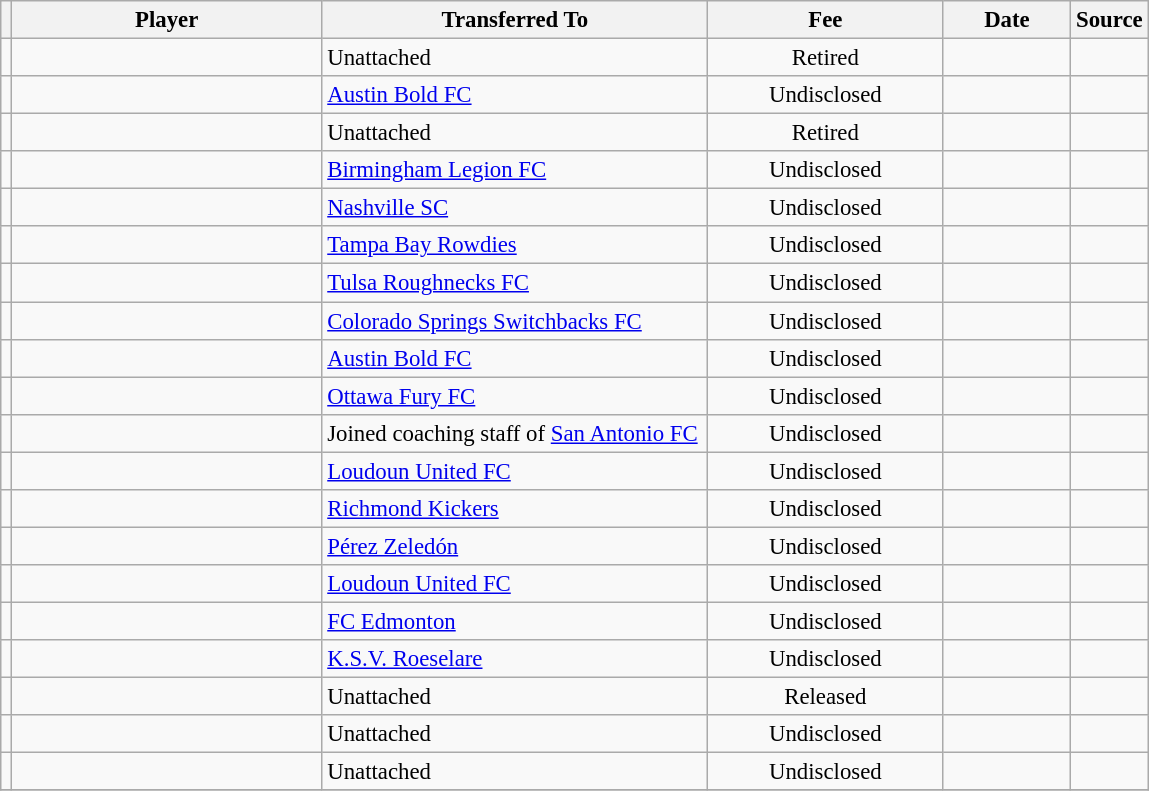<table class="wikitable plainrowheaders sortable" style="font-size:95%">
<tr>
<th></th>
<th scope="col" style="width:200px;">Player</th>
<th scope="col" style="width:250px;">Transferred To</th>
<th scope="col" style="width:150px;">Fee</th>
<th scope="col" style="width:78px;">Date</th>
<th>Source</th>
</tr>
<tr>
<td align=center></td>
<td></td>
<td>Unattached</td>
<td align=center>Retired</td>
<td align=center></td>
<td align=center></td>
</tr>
<tr>
<td align=center></td>
<td></td>
<td> <a href='#'>Austin Bold FC</a></td>
<td align=center>Undisclosed</td>
<td align=center></td>
<td align=center></td>
</tr>
<tr>
<td align=center></td>
<td></td>
<td>Unattached</td>
<td align=center>Retired</td>
<td align=center></td>
<td align=center></td>
</tr>
<tr>
<td align=center></td>
<td></td>
<td> <a href='#'>Birmingham Legion FC</a></td>
<td align=center>Undisclosed</td>
<td align=center></td>
<td align=center></td>
</tr>
<tr>
<td align=center></td>
<td></td>
<td> <a href='#'>Nashville SC</a></td>
<td align=center>Undisclosed</td>
<td align=center></td>
<td align=center></td>
</tr>
<tr>
<td align=center></td>
<td></td>
<td> <a href='#'>Tampa Bay Rowdies</a></td>
<td align=center>Undisclosed</td>
<td align=center></td>
<td align=center></td>
</tr>
<tr>
<td align=center></td>
<td></td>
<td> <a href='#'>Tulsa Roughnecks FC</a></td>
<td align=center>Undisclosed</td>
<td align=center></td>
<td align=center></td>
</tr>
<tr>
<td align=center></td>
<td></td>
<td> <a href='#'>Colorado Springs Switchbacks FC</a></td>
<td align=center>Undisclosed</td>
<td align=center></td>
<td align=center></td>
</tr>
<tr>
<td align=center></td>
<td></td>
<td> <a href='#'>Austin Bold FC</a></td>
<td align=center>Undisclosed</td>
<td align=center></td>
<td align=center></td>
</tr>
<tr>
<td align=center></td>
<td></td>
<td> <a href='#'>Ottawa Fury FC</a></td>
<td align=center>Undisclosed</td>
<td align=center></td>
<td align=center></td>
</tr>
<tr>
<td align=center></td>
<td></td>
<td>Joined coaching staff of <a href='#'>San Antonio FC</a></td>
<td align=center>Undisclosed</td>
<td align=center></td>
<td align=center></td>
</tr>
<tr>
<td align=center></td>
<td></td>
<td> <a href='#'>Loudoun United FC</a></td>
<td align=center>Undisclosed</td>
<td align=center></td>
<td align=center></td>
</tr>
<tr>
<td align=center></td>
<td></td>
<td> <a href='#'>Richmond Kickers</a></td>
<td align=center>Undisclosed</td>
<td align=center></td>
<td align=center></td>
</tr>
<tr>
<td align=center></td>
<td></td>
<td> <a href='#'>Pérez Zeledón</a></td>
<td align=center>Undisclosed</td>
<td></td>
<td></td>
</tr>
<tr>
<td align=center></td>
<td></td>
<td> <a href='#'>Loudoun United FC</a></td>
<td align=center>Undisclosed</td>
<td align=center></td>
<td align=center></td>
</tr>
<tr>
<td align=center></td>
<td></td>
<td> <a href='#'>FC Edmonton</a></td>
<td align=center>Undisclosed</td>
<td align=center></td>
<td align=center></td>
</tr>
<tr>
<td align=center></td>
<td></td>
<td> <a href='#'>K.S.V. Roeselare</a></td>
<td align=center>Undisclosed</td>
<td align=center></td>
<td align=center></td>
</tr>
<tr>
<td align=center></td>
<td></td>
<td>Unattached</td>
<td align=center>Released</td>
<td align=center></td>
<td align=center></td>
</tr>
<tr>
<td align=center></td>
<td></td>
<td>Unattached</td>
<td align=center>Undisclosed</td>
<td align=center></td>
<td align=center></td>
</tr>
<tr>
<td align=center></td>
<td></td>
<td>Unattached</td>
<td align=center>Undisclosed</td>
<td align=center></td>
<td align=center></td>
</tr>
<tr>
</tr>
</table>
